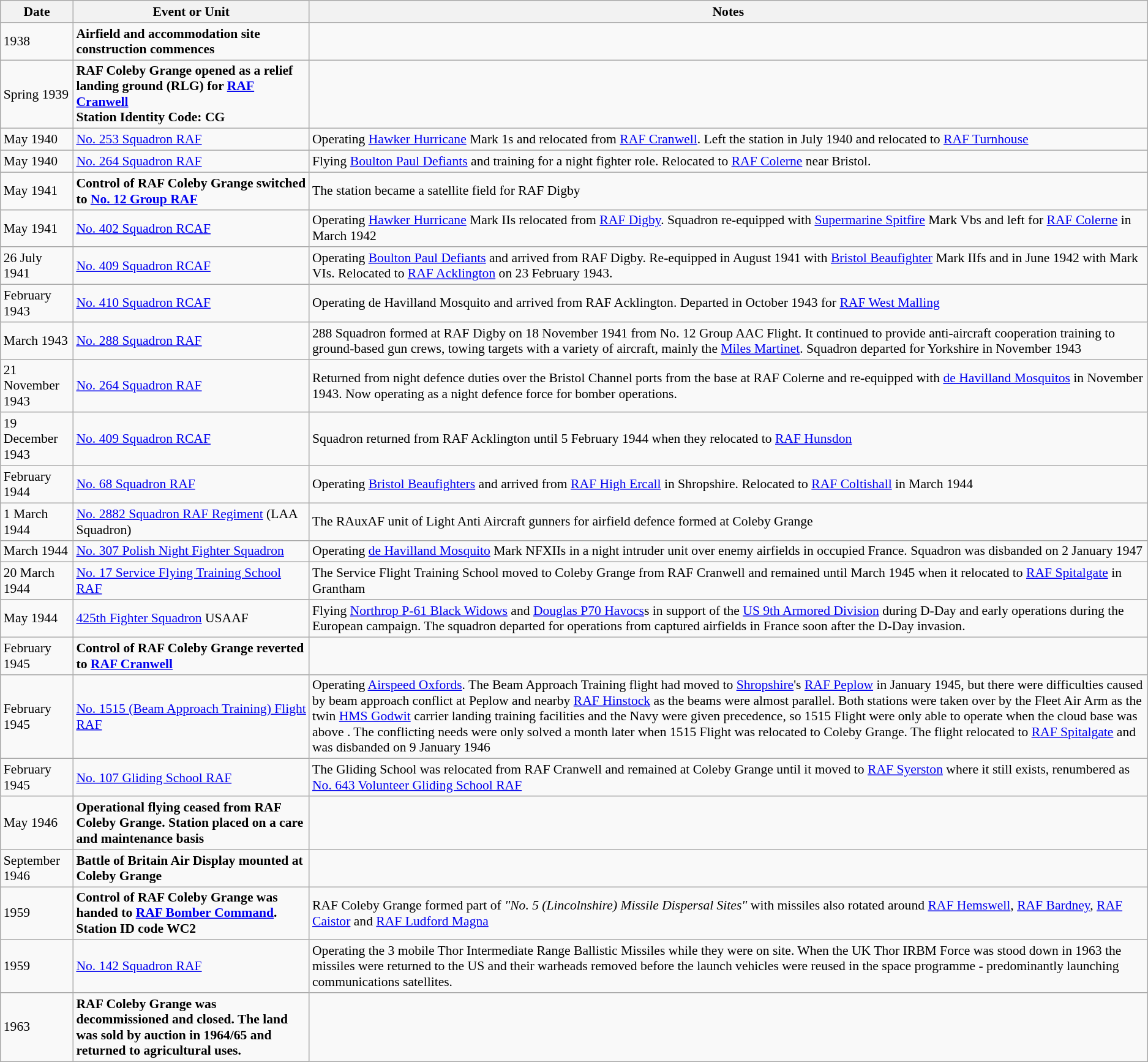<table class="wikitable" style="font-size: 90%;">
<tr>
<th>Date</th>
<th>Event or Unit</th>
<th>Notes</th>
</tr>
<tr>
<td>1938</td>
<td><strong>Airfield and accommodation site construction commences</strong></td>
<td></td>
</tr>
<tr>
<td>Spring 1939</td>
<td><strong>RAF Coleby Grange opened as a relief landing ground (RLG) for <a href='#'>RAF Cranwell</a> <br>Station Identity Code: CG</strong></td>
<td></td>
</tr>
<tr>
<td>May 1940</td>
<td><a href='#'>No. 253 Squadron RAF</a></td>
<td>Operating <a href='#'>Hawker Hurricane</a> Mark 1s and relocated from <a href='#'>RAF Cranwell</a>.  Left the station in July 1940 and relocated to <a href='#'>RAF Turnhouse</a></td>
</tr>
<tr>
<td>May 1940</td>
<td><a href='#'>No. 264 Squadron RAF</a></td>
<td>Flying <a href='#'>Boulton Paul Defiants</a> and training for a night fighter role. Relocated to <a href='#'>RAF Colerne</a> near Bristol.</td>
</tr>
<tr>
<td>May 1941</td>
<td><strong>Control of RAF Coleby Grange switched to <a href='#'>No. 12 Group RAF</a></strong></td>
<td>The station became a satellite field for RAF Digby</td>
</tr>
<tr>
<td>May 1941</td>
<td><a href='#'>No. 402 Squadron RCAF</a></td>
<td>Operating <a href='#'>Hawker Hurricane</a> Mark IIs relocated from <a href='#'>RAF Digby</a>. Squadron re-equipped with <a href='#'>Supermarine Spitfire</a> Mark Vbs and left for <a href='#'>RAF Colerne</a> in March 1942</td>
</tr>
<tr>
<td>26 July 1941</td>
<td><a href='#'>No. 409 Squadron RCAF</a></td>
<td>Operating <a href='#'>Boulton Paul Defiants</a> and arrived from RAF Digby. Re-equipped in August 1941 with <a href='#'>Bristol Beaufighter</a> Mark IIfs and in June 1942 with Mark VIs. Relocated to <a href='#'>RAF Acklington</a> on 23 February 1943.</td>
</tr>
<tr>
<td>February 1943</td>
<td><a href='#'>No. 410 Squadron RCAF</a></td>
<td>Operating de Havilland Mosquito and arrived from RAF Acklington. Departed in October 1943 for <a href='#'>RAF West Malling</a></td>
</tr>
<tr>
<td>March 1943</td>
<td><a href='#'>No. 288 Squadron RAF</a></td>
<td>288 Squadron formed at RAF Digby on 18 November 1941 from No. 12 Group AAC Flight. It continued to provide anti-aircraft cooperation training to ground-based gun crews, towing targets with a variety of aircraft, mainly the <a href='#'>Miles Martinet</a>. Squadron departed for Yorkshire in November 1943</td>
</tr>
<tr>
<td>21 November 1943</td>
<td><a href='#'>No. 264 Squadron RAF</a></td>
<td>Returned from night defence duties over the Bristol Channel ports from the base at RAF Colerne and re-equipped with <a href='#'>de Havilland Mosquitos</a> in November 1943. Now operating as a night defence force for bomber operations.</td>
</tr>
<tr>
<td>19 December 1943</td>
<td><a href='#'>No. 409 Squadron RCAF</a></td>
<td>Squadron returned from RAF Acklington until 5 February 1944 when they relocated to <a href='#'>RAF Hunsdon</a></td>
</tr>
<tr>
<td>February 1944</td>
<td><a href='#'>No. 68 Squadron RAF</a></td>
<td>Operating <a href='#'>Bristol Beaufighters</a> and arrived from <a href='#'>RAF High Ercall</a> in Shropshire. Relocated to <a href='#'>RAF Coltishall</a> in March 1944</td>
</tr>
<tr>
<td>1 March 1944</td>
<td><a href='#'>No. 2882 Squadron RAF Regiment</a> (LAA Squadron)</td>
<td>The RAuxAF unit of Light Anti Aircraft gunners for airfield defence formed at Coleby Grange</td>
</tr>
<tr>
<td>March 1944</td>
<td><a href='#'>No. 307 Polish Night Fighter Squadron</a></td>
<td>Operating <a href='#'>de Havilland Mosquito</a> Mark NFXIIs in a night intruder unit over enemy airfields in occupied France. Squadron was disbanded on 2 January 1947</td>
</tr>
<tr>
<td>20 March 1944</td>
<td><a href='#'>No. 17 Service Flying Training School RAF</a></td>
<td>The Service Flight Training School moved to Coleby Grange from RAF Cranwell and remained until March 1945 when it relocated to <a href='#'>RAF Spitalgate</a> in Grantham</td>
</tr>
<tr>
<td>May 1944</td>
<td><a href='#'>425th Fighter Squadron</a> USAAF</td>
<td>Flying <a href='#'>Northrop P-61 Black Widows</a> and <a href='#'>Douglas P70 Havocs</a>s in support of the <a href='#'>US 9th Armored Division</a> during D-Day and early operations during the European campaign. The squadron departed for operations from captured airfields in France soon after the D-Day invasion.</td>
</tr>
<tr>
<td>February 1945</td>
<td><strong>Control of RAF Coleby Grange reverted to <a href='#'>RAF Cranwell</a></strong></td>
<td></td>
</tr>
<tr>
<td>February 1945</td>
<td><a href='#'>No. 1515 (Beam Approach Training) Flight RAF</a></td>
<td>Operating <a href='#'>Airspeed Oxfords</a>. The Beam Approach Training flight had moved to <a href='#'>Shropshire</a>'s <a href='#'>RAF Peplow</a> in January 1945, but there were difficulties caused by beam approach conflict at Peplow and nearby <a href='#'>RAF Hinstock</a> as the beams were almost parallel. Both stations were taken over by the Fleet Air Arm as the twin <a href='#'>HMS Godwit</a> carrier landing training facilities and the Navy were given precedence, so 1515 Flight were only able to operate when the cloud base was above . The conflicting needs were only solved a month later when 1515 Flight was relocated to Coleby Grange. The flight relocated to <a href='#'>RAF Spitalgate</a> and was disbanded on 9 January 1946</td>
</tr>
<tr>
<td>February 1945</td>
<td><a href='#'>No. 107 Gliding School RAF</a></td>
<td>The Gliding School was relocated from RAF Cranwell and remained at Coleby Grange until it moved to <a href='#'>RAF Syerston</a> where it still exists, renumbered as <a href='#'>No. 643 Volunteer Gliding School RAF</a></td>
</tr>
<tr>
<td>May 1946</td>
<td><strong>Operational flying ceased from RAF Coleby Grange. Station placed on a care and maintenance basis</strong></td>
<td></td>
</tr>
<tr>
<td>September 1946</td>
<td><strong>Battle of Britain Air Display mounted at Coleby Grange</strong></td>
<td></td>
</tr>
<tr>
<td>1959</td>
<td><strong>Control of RAF Coleby Grange was handed to <a href='#'>RAF Bomber Command</a>. Station ID code WC2</strong></td>
<td>RAF Coleby Grange formed part of <em>"No. 5 (Lincolnshire) Missile Dispersal Sites"</em> with missiles also rotated around <a href='#'>RAF Hemswell</a>, <a href='#'>RAF Bardney</a>, <a href='#'>RAF Caistor</a> and <a href='#'>RAF Ludford Magna</a></td>
</tr>
<tr>
<td>1959</td>
<td><a href='#'>No. 142 Squadron RAF</a></td>
<td>Operating the 3 mobile Thor Intermediate Range Ballistic Missiles while they were on site. When the UK Thor IRBM Force was stood down in 1963 the missiles were returned to the US and their warheads removed before the launch vehicles were reused in the space programme - predominantly launching communications satellites.</td>
</tr>
<tr>
<td>1963</td>
<td><strong>RAF Coleby Grange was decommissioned and closed. The land was sold by auction in 1964/65 and returned to agricultural uses.</strong></td>
<td></td>
</tr>
</table>
